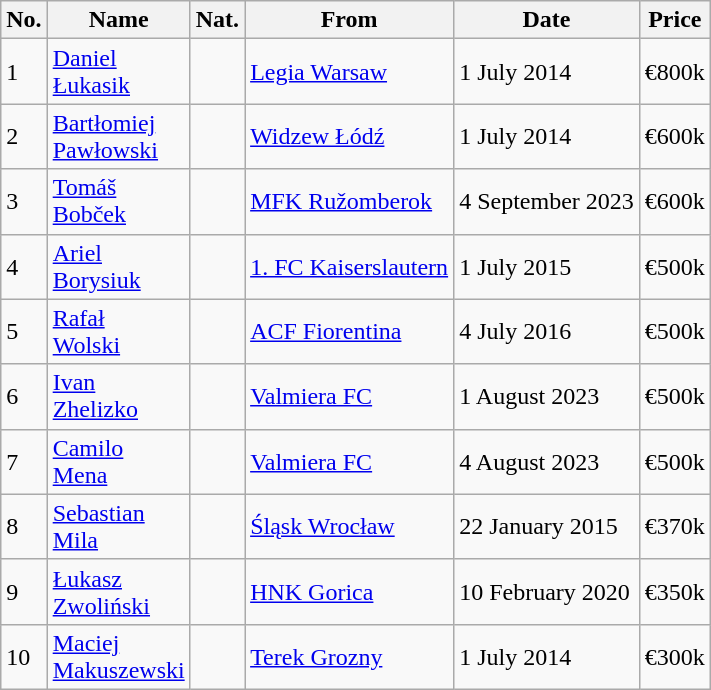<table class="wikitable" style="display: inline-table;">
<tr>
<th>No.</th>
<th>Name</th>
<th>Nat.</th>
<th>From</th>
<th>Date</th>
<th>Price</th>
</tr>
<tr>
<td>1</td>
<td><a href='#'>Daniel<br>Łukasik</a></td>
<td></td>
<td><a href='#'>Legia Warsaw</a></td>
<td>1 July 2014</td>
<td>€800k</td>
</tr>
<tr>
<td>2</td>
<td><a href='#'>Bartłomiej<br>Pawłowski</a></td>
<td></td>
<td><a href='#'>Widzew Łódź</a></td>
<td>1 July 2014</td>
<td>€600k</td>
</tr>
<tr>
<td>3</td>
<td><a href='#'>Tomáš<br>Bobček</a></td>
<td></td>
<td><a href='#'>MFK Ružomberok</a></td>
<td>4 September 2023</td>
<td>€600k</td>
</tr>
<tr>
<td>4</td>
<td><a href='#'>Ariel<br>Borysiuk</a></td>
<td></td>
<td><a href='#'>1. FC Kaiserslautern</a></td>
<td>1 July 2015</td>
<td>€500k</td>
</tr>
<tr>
<td>5</td>
<td><a href='#'>Rafał<br>Wolski</a></td>
<td></td>
<td><a href='#'>ACF Fiorentina</a></td>
<td>4 July 2016</td>
<td>€500k</td>
</tr>
<tr>
<td>6</td>
<td><a href='#'>Ivan<br>Zhelizko</a></td>
<td></td>
<td><a href='#'>Valmiera FC</a></td>
<td>1 August 2023</td>
<td>€500k</td>
</tr>
<tr>
<td>7</td>
<td><a href='#'>Camilo<br>Mena</a></td>
<td></td>
<td><a href='#'>Valmiera FC</a></td>
<td>4 August 2023</td>
<td>€500k</td>
</tr>
<tr>
<td>8</td>
<td><a href='#'>Sebastian<br>Mila</a></td>
<td></td>
<td><a href='#'>Śląsk Wrocław</a></td>
<td>22 January 2015</td>
<td>€370k</td>
</tr>
<tr>
<td>9</td>
<td><a href='#'>Łukasz<br>Zwoliński</a></td>
<td></td>
<td><a href='#'>HNK Gorica</a></td>
<td>10 February 2020</td>
<td>€350k</td>
</tr>
<tr>
<td>10</td>
<td><a href='#'>Maciej<br>Makuszewski</a></td>
<td></td>
<td><a href='#'>Terek Grozny</a></td>
<td>1 July 2014</td>
<td>€300k</td>
</tr>
</table>
